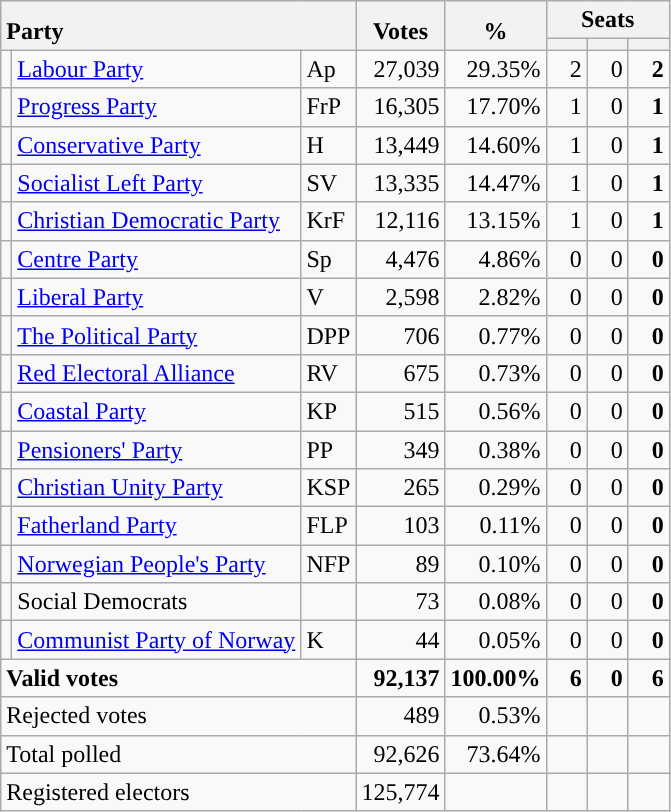<table class="wikitable" border="1" style="text-align:right;">
<tr>
<th style="text-align:left;" valign=bottom rowspan=2 colspan=3>Party</th>
<th align=center valign=bottom rowspan=2 width="50">Votes</th>
<th align=center valign=bottom rowspan=2 width="50">%</th>
<th colspan=3>Seats</th>
</tr>
<tr>
<th align=center valign=bottom width="20"><small></small></th>
<th align=center valign=bottom width="20"><small><a href='#'></a></small></th>
<th align=center valign=bottom width="20"><small></small></th>
</tr>
<tr>
<td style="color:inherit;background:"></td>
<td align=left><a href='#'>Labour Party</a></td>
<td align=left>Ap</td>
<td>27,039</td>
<td>29.35%</td>
<td>2</td>
<td>0</td>
<td><strong>2</strong></td>
</tr>
<tr>
<td style="color:inherit;background:"></td>
<td align=left><a href='#'>Progress Party</a></td>
<td align=left>FrP</td>
<td>16,305</td>
<td>17.70%</td>
<td>1</td>
<td>0</td>
<td><strong>1</strong></td>
</tr>
<tr>
<td style="color:inherit;background:"></td>
<td align=left><a href='#'>Conservative Party</a></td>
<td align=left>H</td>
<td>13,449</td>
<td>14.60%</td>
<td>1</td>
<td>0</td>
<td><strong>1</strong></td>
</tr>
<tr>
<td style="color:inherit;background:"></td>
<td align=left><a href='#'>Socialist Left Party</a></td>
<td align=left>SV</td>
<td>13,335</td>
<td>14.47%</td>
<td>1</td>
<td>0</td>
<td><strong>1</strong></td>
</tr>
<tr>
<td style="color:inherit;background:"></td>
<td align=left><a href='#'>Christian Democratic Party</a></td>
<td align=left>KrF</td>
<td>12,116</td>
<td>13.15%</td>
<td>1</td>
<td>0</td>
<td><strong>1</strong></td>
</tr>
<tr>
<td style="color:inherit;background:"></td>
<td align=left><a href='#'>Centre Party</a></td>
<td align=left>Sp</td>
<td>4,476</td>
<td>4.86%</td>
<td>0</td>
<td>0</td>
<td><strong>0</strong></td>
</tr>
<tr>
<td style="color:inherit;background:"></td>
<td align=left><a href='#'>Liberal Party</a></td>
<td align=left>V</td>
<td>2,598</td>
<td>2.82%</td>
<td>0</td>
<td>0</td>
<td><strong>0</strong></td>
</tr>
<tr>
<td style="color:inherit;background:"></td>
<td align=left><a href='#'>The Political Party</a></td>
<td align=left>DPP</td>
<td>706</td>
<td>0.77%</td>
<td>0</td>
<td>0</td>
<td><strong>0</strong></td>
</tr>
<tr>
<td style="color:inherit;background:"></td>
<td align=left><a href='#'>Red Electoral Alliance</a></td>
<td align=left>RV</td>
<td>675</td>
<td>0.73%</td>
<td>0</td>
<td>0</td>
<td><strong>0</strong></td>
</tr>
<tr>
<td style="color:inherit;background:"></td>
<td align=left><a href='#'>Coastal Party</a></td>
<td align=left>KP</td>
<td>515</td>
<td>0.56%</td>
<td>0</td>
<td>0</td>
<td><strong>0</strong></td>
</tr>
<tr>
<td style="color:inherit;background:"></td>
<td align=left><a href='#'>Pensioners' Party</a></td>
<td align=left>PP</td>
<td>349</td>
<td>0.38%</td>
<td>0</td>
<td>0</td>
<td><strong>0</strong></td>
</tr>
<tr>
<td style="color:inherit;background:"></td>
<td align=left><a href='#'>Christian Unity Party</a></td>
<td align=left>KSP</td>
<td>265</td>
<td>0.29%</td>
<td>0</td>
<td>0</td>
<td><strong>0</strong></td>
</tr>
<tr>
<td style="color:inherit;background:"></td>
<td align=left><a href='#'>Fatherland Party</a></td>
<td align=left>FLP</td>
<td>103</td>
<td>0.11%</td>
<td>0</td>
<td>0</td>
<td><strong>0</strong></td>
</tr>
<tr>
<td style="color:inherit;background:"></td>
<td align=left><a href='#'>Norwegian People's Party</a></td>
<td align=left>NFP</td>
<td>89</td>
<td>0.10%</td>
<td>0</td>
<td>0</td>
<td><strong>0</strong></td>
</tr>
<tr>
<td></td>
<td align=left>Social Democrats</td>
<td align=left></td>
<td>73</td>
<td>0.08%</td>
<td>0</td>
<td>0</td>
<td><strong>0</strong></td>
</tr>
<tr>
<td style="color:inherit;background:"></td>
<td align=left><a href='#'>Communist Party of Norway</a></td>
<td align=left>K</td>
<td>44</td>
<td>0.05%</td>
<td>0</td>
<td>0</td>
<td><strong>0</strong></td>
</tr>
<tr style="font-weight:bold">
<td align=left colspan=3>Valid votes</td>
<td>92,137</td>
<td>100.00%</td>
<td>6</td>
<td>0</td>
<td>6</td>
</tr>
<tr>
<td align=left colspan=3>Rejected votes</td>
<td>489</td>
<td>0.53%</td>
<td></td>
<td></td>
<td></td>
</tr>
<tr>
<td align=left colspan=3>Total polled</td>
<td>92,626</td>
<td>73.64%</td>
<td></td>
<td></td>
<td></td>
</tr>
<tr>
<td align=left colspan=3>Registered electors</td>
<td>125,774</td>
<td></td>
<td></td>
<td></td>
<td></td>
</tr>
</table>
